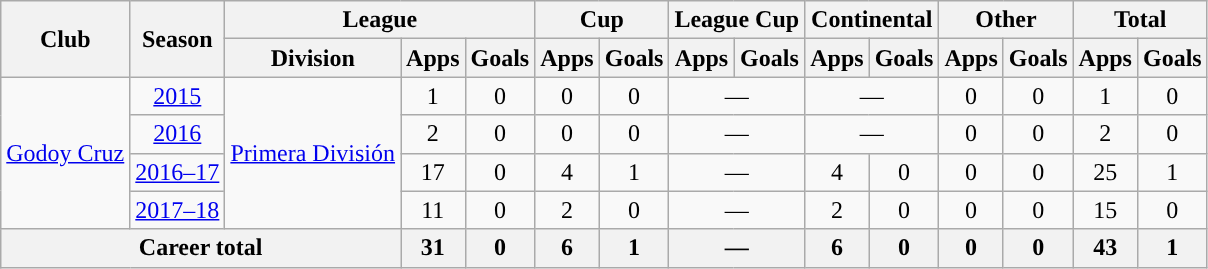<table class="wikitable" style="text-align:center">
<tr>
<th rowspan="2">Club</th>
<th rowspan="2">Season</th>
<th colspan="3">League</th>
<th colspan="2">Cup</th>
<th colspan="2">League Cup</th>
<th colspan="2">Continental</th>
<th colspan="2">Other</th>
<th colspan="2">Total</th>
</tr>
<tr>
<th>Division</th>
<th>Apps</th>
<th>Goals</th>
<th>Apps</th>
<th>Goals</th>
<th>Apps</th>
<th>Goals</th>
<th>Apps</th>
<th>Goals</th>
<th>Apps</th>
<th>Goals</th>
<th>Apps</th>
<th>Goals</th>
</tr>
<tr>
<td rowspan="4"><a href='#'>Godoy Cruz</a></td>
<td><a href='#'>2015</a></td>
<td rowspan="4"><a href='#'>Primera División</a></td>
<td>1</td>
<td>0</td>
<td>0</td>
<td>0</td>
<td colspan="2">—</td>
<td colspan="2">—</td>
<td>0</td>
<td>0</td>
<td>1</td>
<td>0</td>
</tr>
<tr>
<td><a href='#'>2016</a></td>
<td>2</td>
<td>0</td>
<td>0</td>
<td>0</td>
<td colspan="2">—</td>
<td colspan="2">—</td>
<td>0</td>
<td>0</td>
<td>2</td>
<td>0</td>
</tr>
<tr>
<td><a href='#'>2016–17</a></td>
<td>17</td>
<td>0</td>
<td>4</td>
<td>1</td>
<td colspan="2">—</td>
<td>4</td>
<td>0</td>
<td>0</td>
<td>0</td>
<td>25</td>
<td>1</td>
</tr>
<tr>
<td><a href='#'>2017–18</a></td>
<td>11</td>
<td>0</td>
<td>2</td>
<td>0</td>
<td colspan="2">—</td>
<td>2</td>
<td>0</td>
<td>0</td>
<td>0</td>
<td>15</td>
<td>0</td>
</tr>
<tr>
<th colspan="3">Career total</th>
<th>31</th>
<th>0</th>
<th>6</th>
<th>1</th>
<th colspan="2">—</th>
<th>6</th>
<th>0</th>
<th>0</th>
<th>0</th>
<th>43</th>
<th>1</th>
</tr>
</table>
